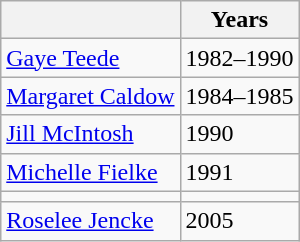<table class="wikitable collapsible">
<tr>
<th></th>
<th>Years</th>
</tr>
<tr>
<td><a href='#'>Gaye Teede</a></td>
<td>1982–1990</td>
</tr>
<tr>
<td><a href='#'>Margaret Caldow</a></td>
<td>1984–1985</td>
</tr>
<tr>
<td><a href='#'>Jill McIntosh</a></td>
<td>1990</td>
</tr>
<tr>
<td><a href='#'>Michelle Fielke</a></td>
<td>1991</td>
</tr>
<tr>
<td></td>
</tr>
<tr>
<td><a href='#'>Roselee Jencke</a></td>
<td>2005</td>
</tr>
</table>
